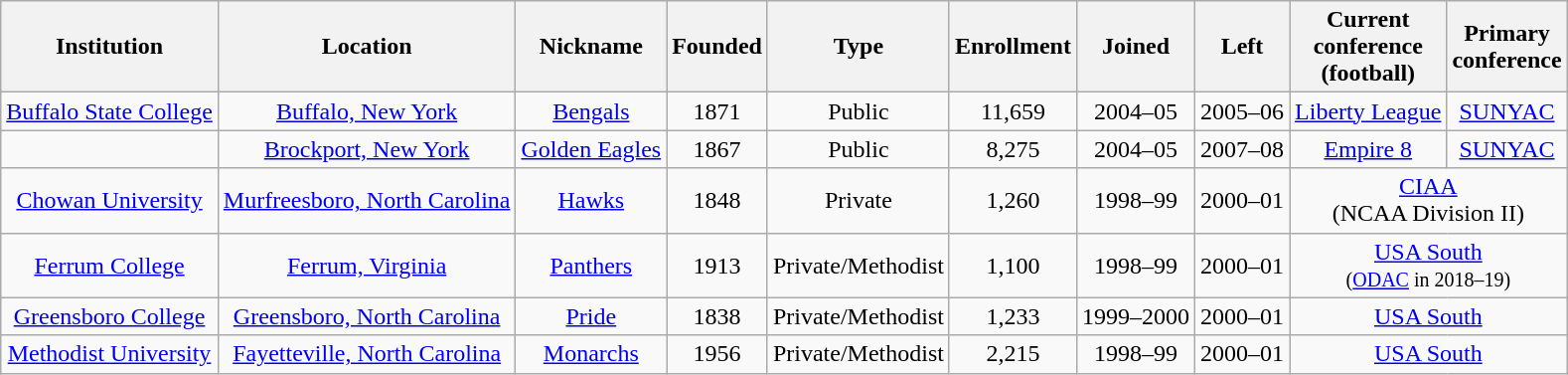<table class="wikitable sortable" style="text-align:center;">
<tr>
<th>Institution</th>
<th>Location</th>
<th>Nickname</th>
<th>Founded</th>
<th>Type</th>
<th>Enrollment</th>
<th>Joined</th>
<th>Left</th>
<th>Current<br>conference<br>(football)</th>
<th>Primary<br>conference</th>
</tr>
<tr>
<td><a href='#'>Buffalo State College</a></td>
<td><a href='#'>Buffalo, New York</a></td>
<td><a href='#'>Bengals</a></td>
<td>1871</td>
<td>Public</td>
<td>11,659</td>
<td>2004–05</td>
<td>2005–06</td>
<td><a href='#'>Liberty League</a></td>
<td><a href='#'>SUNYAC</a></td>
</tr>
<tr>
<td></td>
<td><a href='#'>Brockport, New York</a></td>
<td><a href='#'>Golden Eagles</a></td>
<td>1867</td>
<td>Public</td>
<td>8,275</td>
<td>2004–05</td>
<td>2007–08</td>
<td><a href='#'>Empire 8</a></td>
<td><a href='#'>SUNYAC</a></td>
</tr>
<tr>
<td><a href='#'>Chowan University</a></td>
<td><a href='#'>Murfreesboro, North Carolina</a></td>
<td><a href='#'>Hawks</a></td>
<td>1848</td>
<td>Private</td>
<td>1,260</td>
<td>1998–99</td>
<td>2000–01</td>
<td colspan=2><a href='#'>CIAA</a><br>(NCAA Division II)</td>
</tr>
<tr>
<td><a href='#'>Ferrum College</a></td>
<td><a href='#'>Ferrum, Virginia</a></td>
<td><a href='#'>Panthers</a></td>
<td>1913</td>
<td>Private/Methodist</td>
<td>1,100</td>
<td>1998–99</td>
<td>2000–01</td>
<td colspan=2><a href='#'>USA South</a><br><small>(<a href='#'>ODAC</a> in 2018–19)</small></td>
</tr>
<tr>
<td><a href='#'>Greensboro College</a></td>
<td><a href='#'>Greensboro, North Carolina</a></td>
<td><a href='#'>Pride</a></td>
<td>1838</td>
<td>Private/Methodist</td>
<td>1,233</td>
<td>1999–2000</td>
<td>2000–01</td>
<td colspan=2><a href='#'>USA South</a></td>
</tr>
<tr>
<td><a href='#'>Methodist University</a></td>
<td><a href='#'>Fayetteville, North Carolina</a></td>
<td><a href='#'>Monarchs</a></td>
<td>1956</td>
<td>Private/Methodist</td>
<td>2,215</td>
<td>1998–99</td>
<td>2000–01</td>
<td colspan=2><a href='#'>USA South</a></td>
</tr>
</table>
